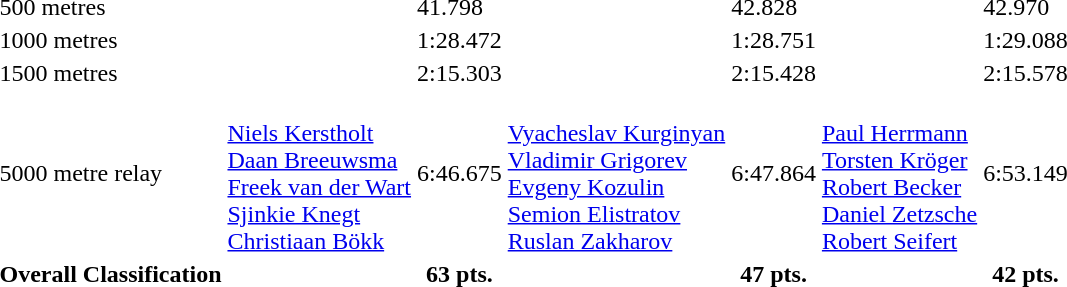<table>
<tr>
<td>500 metres</td>
<td></td>
<td>41.798</td>
<td></td>
<td>42.828</td>
<td></td>
<td>42.970</td>
</tr>
<tr>
<td>1000 metres</td>
<td></td>
<td>1:28.472</td>
<td></td>
<td>1:28.751</td>
<td></td>
<td>1:29.088</td>
</tr>
<tr>
<td>1500 metres</td>
<td></td>
<td>2:15.303</td>
<td></td>
<td>2:15.428</td>
<td></td>
<td>2:15.578</td>
</tr>
<tr>
<td>5000 metre relay</td>
<td valign=top><br><a href='#'>Niels Kerstholt</a><br><a href='#'>Daan Breeuwsma</a><br><a href='#'>Freek van der Wart</a><br><a href='#'>Sjinkie Knegt</a><br><a href='#'>Christiaan Bökk</a></td>
<td>6:46.675</td>
<td valign=top><br><a href='#'>Vyacheslav Kurginyan</a><br><a href='#'>Vladimir Grigorev</a><br><a href='#'>Evgeny Kozulin</a><br><a href='#'>Semion Elistratov</a><br><a href='#'>Ruslan Zakharov</a></td>
<td>6:47.864</td>
<td valign=top><br><a href='#'>Paul Herrmann</a><br><a href='#'>Torsten Kröger</a><br><a href='#'>Robert Becker</a><br><a href='#'>Daniel Zetzsche</a><br><a href='#'>Robert Seifert</a></td>
<td>6:53.149</td>
</tr>
<tr>
<th>Overall Classification</th>
<th></th>
<th>63 pts.</th>
<th></th>
<th>47 pts.</th>
<th></th>
<th>42 pts.</th>
</tr>
</table>
